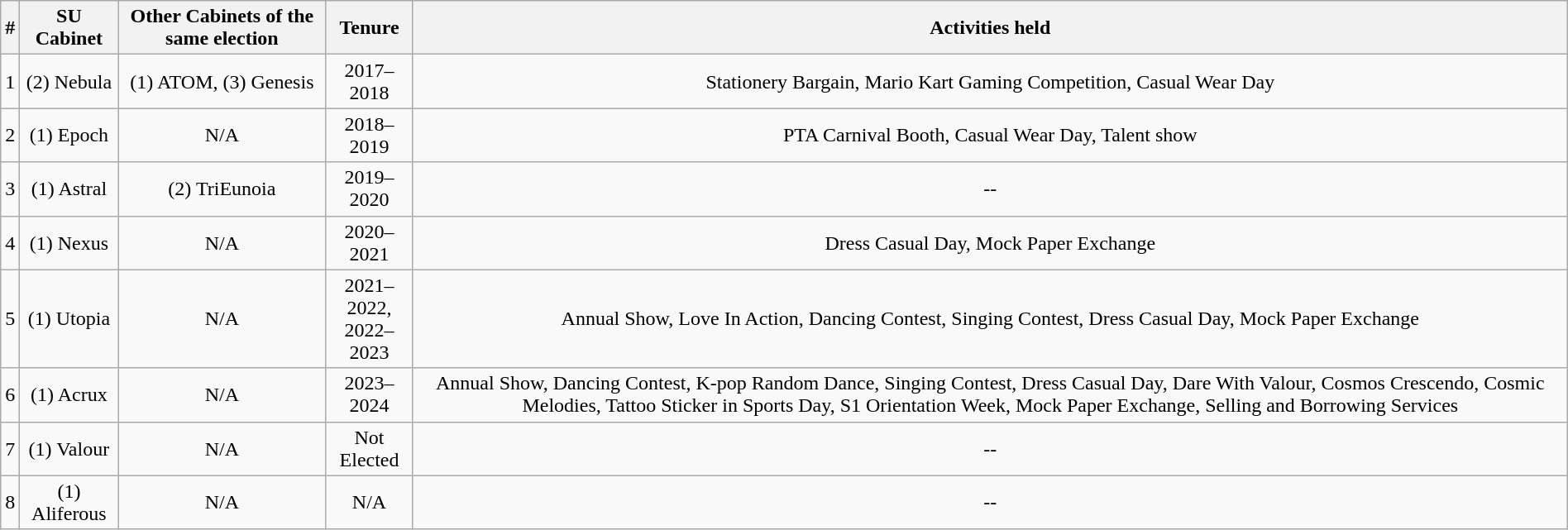<table class="wikitable" style="text-align: center" width="100%">
<tr>
<th>#</th>
<th>SU Cabinet</th>
<th>Other Cabinets of the same election</th>
<th>Tenure</th>
<th>Activities held</th>
</tr>
<tr>
<td>1</td>
<td>(2) Nebula</td>
<td>(1) ATOM, (3) Genesis</td>
<td>2017–2018</td>
<td>Stationery Bargain, Mario Kart Gaming Competition, Casual Wear Day</td>
</tr>
<tr>
<td>2</td>
<td>(1) Epoch</td>
<td>N/A</td>
<td>2018–2019</td>
<td>PTA Carnival Booth, Casual Wear Day, Talent show</td>
</tr>
<tr>
<td>3</td>
<td>(1) Astral</td>
<td>(2) TriEunoia</td>
<td>2019–2020</td>
<td>--</td>
</tr>
<tr>
<td>4</td>
<td>(1) Nexus</td>
<td>N/A</td>
<td>2020–2021</td>
<td>Dress Casual Day, Mock Paper Exchange</td>
</tr>
<tr>
<td>5</td>
<td>(1) Utopia</td>
<td>N/A</td>
<td>2021–2022,<br>2022–2023</td>
<td>Annual Show, Love In Action, Dancing Contest, Singing Contest, Dress Casual Day, Mock Paper Exchange</td>
</tr>
<tr>
<td>6</td>
<td>(1) Acrux</td>
<td>N/A</td>
<td>2023–2024</td>
<td>Annual Show, Dancing Contest, K-pop Random Dance, Singing Contest, Dress Casual Day, Dare With Valour, Cosmos Crescendo, Cosmic Melodies, Tattoo Sticker in Sports Day, S1 Orientation Week, Mock Paper Exchange, Selling and Borrowing Services</td>
</tr>
<tr>
<td>7</td>
<td>(1) Valour</td>
<td>N/A</td>
<td>Not Elected</td>
<td>--</td>
</tr>
<tr>
<td>8</td>
<td>(1) Aliferous</td>
<td>N/A</td>
<td>N/A</td>
<td>--</td>
</tr>
</table>
